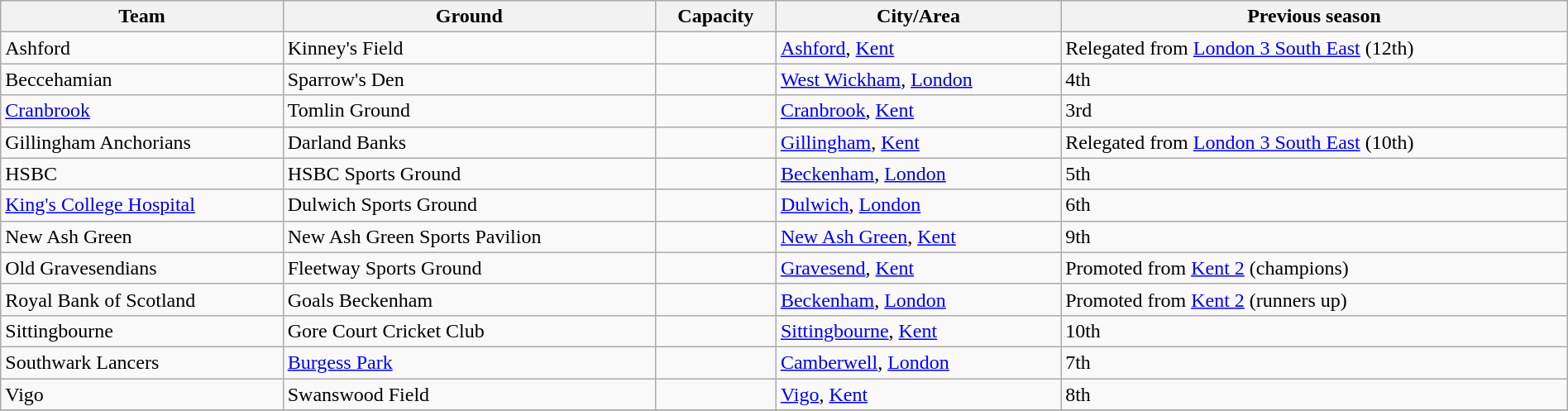<table class="wikitable sortable" width=100%>
<tr>
<th>Team</th>
<th>Ground</th>
<th>Capacity</th>
<th>City/Area</th>
<th>Previous season</th>
</tr>
<tr>
<td>Ashford</td>
<td>Kinney's Field</td>
<td></td>
<td><a href='#'>Ashford</a>, <a href='#'>Kent</a></td>
<td>Relegated from <a href='#'>London 3 South East</a> (12th)</td>
</tr>
<tr>
<td>Beccehamian</td>
<td>Sparrow's Den</td>
<td></td>
<td><a href='#'>West Wickham</a>, <a href='#'>London</a></td>
<td>4th</td>
</tr>
<tr>
<td><a href='#'>Cranbrook</a></td>
<td>Tomlin Ground</td>
<td></td>
<td><a href='#'>Cranbrook</a>, <a href='#'>Kent</a></td>
<td>3rd</td>
</tr>
<tr>
<td>Gillingham Anchorians</td>
<td>Darland Banks</td>
<td></td>
<td><a href='#'>Gillingham</a>, <a href='#'>Kent</a></td>
<td>Relegated from <a href='#'>London 3 South East</a> (10th)</td>
</tr>
<tr>
<td>HSBC</td>
<td>HSBC Sports Ground</td>
<td></td>
<td><a href='#'>Beckenham</a>, <a href='#'>London</a></td>
<td>5th</td>
</tr>
<tr>
<td><a href='#'>King's College Hospital</a></td>
<td>Dulwich Sports Ground</td>
<td></td>
<td><a href='#'>Dulwich</a>, <a href='#'>London</a></td>
<td>6th</td>
</tr>
<tr>
<td>New Ash Green</td>
<td>New Ash Green Sports Pavilion</td>
<td></td>
<td><a href='#'>New Ash Green</a>, <a href='#'>Kent</a></td>
<td>9th</td>
</tr>
<tr>
<td>Old Gravesendians</td>
<td>Fleetway Sports Ground</td>
<td></td>
<td><a href='#'>Gravesend</a>, <a href='#'>Kent</a></td>
<td>Promoted from <a href='#'>Kent 2</a> (champions)</td>
</tr>
<tr>
<td>Royal Bank of Scotland</td>
<td>Goals Beckenham</td>
<td></td>
<td><a href='#'>Beckenham</a>, <a href='#'>London</a></td>
<td>Promoted from <a href='#'>Kent 2</a> (runners up)</td>
</tr>
<tr>
<td>Sittingbourne</td>
<td>Gore Court Cricket Club</td>
<td></td>
<td><a href='#'>Sittingbourne</a>, <a href='#'>Kent</a></td>
<td>10th</td>
</tr>
<tr>
<td>Southwark Lancers</td>
<td><a href='#'>Burgess Park</a></td>
<td></td>
<td><a href='#'>Camberwell</a>, <a href='#'>London</a></td>
<td>7th</td>
</tr>
<tr>
<td>Vigo</td>
<td>Swanswood Field</td>
<td></td>
<td><a href='#'>Vigo</a>, <a href='#'>Kent</a></td>
<td>8th</td>
</tr>
<tr>
</tr>
</table>
